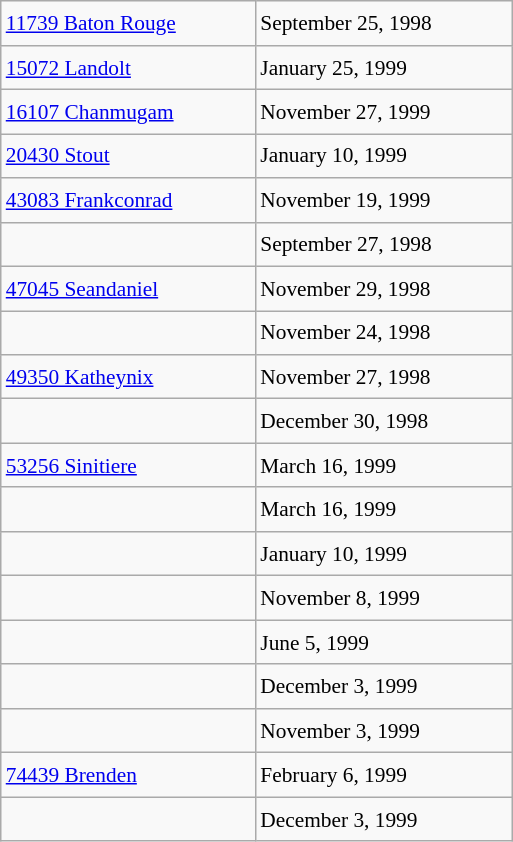<table class="wikitable" style="font-size: 89%; float: left; width: 24em; margin-right: 1em; line-height: 1.6em !important;">
<tr>
<td><a href='#'>11739 Baton Rouge</a></td>
<td>September 25, 1998</td>
</tr>
<tr>
<td><a href='#'>15072 Landolt</a></td>
<td>January 25, 1999</td>
</tr>
<tr>
<td><a href='#'>16107 Chanmugam</a></td>
<td>November 27, 1999</td>
</tr>
<tr>
<td><a href='#'>20430 Stout</a> </td>
<td>January 10, 1999</td>
</tr>
<tr>
<td><a href='#'>43083 Frankconrad</a></td>
<td>November 19, 1999</td>
</tr>
<tr>
<td> </td>
<td>September 27, 1998</td>
</tr>
<tr>
<td><a href='#'>47045 Seandaniel</a></td>
<td>November 29, 1998</td>
</tr>
<tr>
<td></td>
<td>November 24, 1998</td>
</tr>
<tr>
<td><a href='#'>49350 Katheynix</a></td>
<td>November 27, 1998</td>
</tr>
<tr>
<td> </td>
<td>December 30, 1998</td>
</tr>
<tr>
<td><a href='#'>53256 Sinitiere</a></td>
<td>March 16, 1999</td>
</tr>
<tr>
<td></td>
<td>March 16, 1999</td>
</tr>
<tr>
<td></td>
<td>January 10, 1999</td>
</tr>
<tr>
<td></td>
<td>November 8, 1999</td>
</tr>
<tr>
<td> </td>
<td>June 5, 1999</td>
</tr>
<tr>
<td></td>
<td>December 3, 1999</td>
</tr>
<tr>
<td></td>
<td>November 3, 1999</td>
</tr>
<tr>
<td><a href='#'>74439 Brenden</a></td>
<td>February 6, 1999</td>
</tr>
<tr>
<td></td>
<td>December 3, 1999</td>
</tr>
</table>
